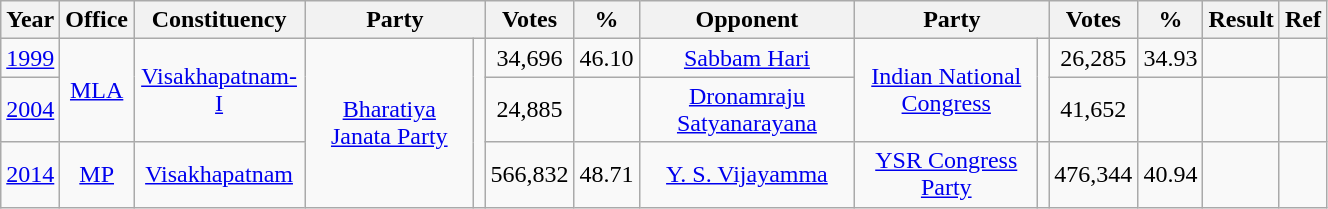<table class="wikitable" style="width:70%; text-align: center;">
<tr>
<th>Year</th>
<th>Office</th>
<th>Constituency</th>
<th colspan="2">Party</th>
<th>Votes</th>
<th>%</th>
<th>Opponent</th>
<th colspan="2">Party</th>
<th>Votes</th>
<th>%</th>
<th>Result</th>
<th>Ref</th>
</tr>
<tr>
<td><a href='#'>1999</a></td>
<td rowspan=2><a href='#'>MLA</a></td>
<td rowspan=2><a href='#'>Visakhapatnam-I</a></td>
<td rowspan=3><a href='#'>Bharatiya Janata Party</a></td>
<td rowspan=3></td>
<td>34,696</td>
<td>46.10</td>
<td><a href='#'>Sabbam Hari</a></td>
<td rowspan=2><a href='#'>Indian National Congress</a></td>
<td rowspan=2></td>
<td>26,285</td>
<td>34.93</td>
<td></td>
<td></td>
</tr>
<tr>
<td><a href='#'>2004</a></td>
<td>24,885</td>
<td></td>
<td><a href='#'>Dronamraju Satyanarayana</a></td>
<td>41,652</td>
<td></td>
<td></td>
<td></td>
</tr>
<tr>
<td><a href='#'>2014</a></td>
<td><a href='#'>MP</a></td>
<td><a href='#'>Visakhapatnam</a></td>
<td>566,832</td>
<td>48.71</td>
<td><a href='#'>Y. S. Vijayamma</a></td>
<td><a href='#'>YSR Congress Party</a></td>
<td></td>
<td>476,344</td>
<td>40.94</td>
<td></td>
<td></td>
</tr>
</table>
